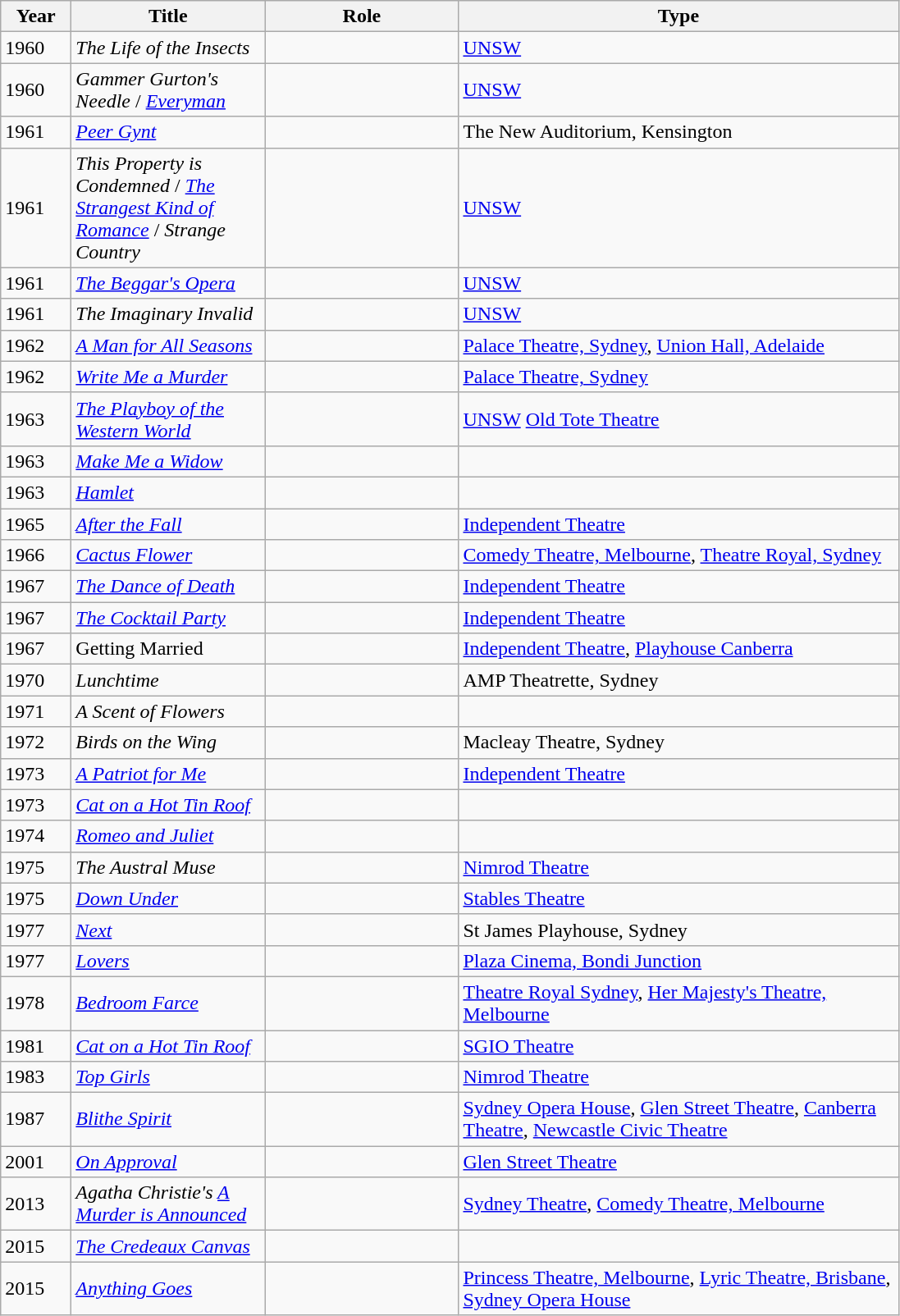<table class="wikitable plainrowheaders sortable">
<tr>
<th width="50" scope="col">Year</th>
<th width="150" scope="col">Title</th>
<th width="150" scope="col">Role</th>
<th width="350" scope="col">Type</th>
</tr>
<tr>
<td>1960</td>
<td><em>The Life of the Insects</em></td>
<td></td>
<td><a href='#'>UNSW</a></td>
</tr>
<tr>
<td>1960</td>
<td><em>Gammer Gurton's Needle</em> / <em><a href='#'>Everyman</a></em></td>
<td></td>
<td><a href='#'>UNSW</a></td>
</tr>
<tr>
<td>1961</td>
<td><em><a href='#'>Peer Gynt</a></em></td>
<td></td>
<td>The New Auditorium, Kensington</td>
</tr>
<tr>
<td>1961</td>
<td><em>This Property is Condemned</em> / <em><a href='#'>The Strangest Kind of Romance</a></em> / <em>Strange Country</em></td>
<td></td>
<td><a href='#'>UNSW</a></td>
</tr>
<tr>
<td>1961</td>
<td><em><a href='#'>The Beggar's Opera</a></em></td>
<td></td>
<td><a href='#'>UNSW</a></td>
</tr>
<tr>
<td>1961</td>
<td><em>The Imaginary Invalid</em></td>
<td></td>
<td><a href='#'>UNSW</a></td>
</tr>
<tr>
<td>1962</td>
<td><em><a href='#'>A Man for All Seasons</a></em></td>
<td></td>
<td><a href='#'>Palace Theatre, Sydney</a>, <a href='#'>Union Hall, Adelaide</a></td>
</tr>
<tr>
<td>1962</td>
<td><em><a href='#'>Write Me a Murder</a></em></td>
<td></td>
<td><a href='#'>Palace Theatre, Sydney</a></td>
</tr>
<tr>
<td>1963</td>
<td><em><a href='#'>The Playboy of the Western World</a></em></td>
<td></td>
<td><a href='#'>UNSW</a> <a href='#'>Old Tote Theatre</a></td>
</tr>
<tr>
<td>1963</td>
<td><em><a href='#'>Make Me a Widow</a></em></td>
<td></td>
<td></td>
</tr>
<tr>
<td>1963</td>
<td><em><a href='#'>Hamlet</a></em></td>
<td></td>
<td></td>
</tr>
<tr>
<td>1965</td>
<td><em><a href='#'>After the Fall</a></em></td>
<td></td>
<td><a href='#'>Independent Theatre</a></td>
</tr>
<tr>
<td>1966</td>
<td><em><a href='#'>Cactus Flower</a></em></td>
<td></td>
<td><a href='#'>Comedy Theatre, Melbourne</a>, <a href='#'>Theatre Royal, Sydney</a></td>
</tr>
<tr>
<td>1967</td>
<td><em><a href='#'>The Dance of Death</a></em></td>
<td></td>
<td><a href='#'>Independent Theatre</a></td>
</tr>
<tr>
<td>1967</td>
<td><em><a href='#'>The Cocktail Party</a></em></td>
<td></td>
<td><a href='#'>Independent Theatre</a></td>
</tr>
<tr>
<td>1967</td>
<td>Getting Married</td>
<td></td>
<td><a href='#'>Independent Theatre</a>, <a href='#'>Playhouse Canberra</a></td>
</tr>
<tr>
<td>1970</td>
<td><em>Lunchtime</em></td>
<td></td>
<td>AMP Theatrette, Sydney</td>
</tr>
<tr>
<td>1971</td>
<td><em>A Scent of Flowers</em></td>
<td></td>
<td></td>
</tr>
<tr>
<td>1972</td>
<td><em>Birds on the Wing</em></td>
<td></td>
<td>Macleay Theatre, Sydney</td>
</tr>
<tr>
<td>1973</td>
<td><em><a href='#'>A Patriot for Me</a></em></td>
<td></td>
<td><a href='#'>Independent Theatre</a></td>
</tr>
<tr>
<td>1973</td>
<td><em><a href='#'>Cat on a Hot Tin Roof</a></em></td>
<td></td>
<td></td>
</tr>
<tr>
<td>1974</td>
<td><em><a href='#'>Romeo and Juliet</a></em></td>
<td></td>
<td></td>
</tr>
<tr>
<td>1975</td>
<td><em>The Austral Muse</em></td>
<td></td>
<td><a href='#'>Nimrod Theatre</a></td>
</tr>
<tr>
<td>1975</td>
<td><em><a href='#'>Down Under</a></em></td>
<td></td>
<td><a href='#'>Stables Theatre</a></td>
</tr>
<tr>
<td>1977</td>
<td><em><a href='#'>Next</a></em></td>
<td></td>
<td>St James Playhouse, Sydney</td>
</tr>
<tr>
<td>1977</td>
<td><em><a href='#'>Lovers</a></em></td>
<td></td>
<td><a href='#'>Plaza Cinema, Bondi Junction</a></td>
</tr>
<tr>
<td>1978</td>
<td><em><a href='#'>Bedroom Farce</a></em></td>
<td></td>
<td><a href='#'>Theatre Royal Sydney</a>, <a href='#'>Her Majesty's Theatre, Melbourne</a></td>
</tr>
<tr>
<td>1981</td>
<td><em><a href='#'>Cat on a Hot Tin Roof</a></em></td>
<td></td>
<td><a href='#'>SGIO Theatre</a></td>
</tr>
<tr>
<td>1983</td>
<td><em><a href='#'>Top Girls</a></em></td>
<td></td>
<td><a href='#'>Nimrod Theatre</a></td>
</tr>
<tr>
<td>1987</td>
<td><em><a href='#'>Blithe Spirit</a></em></td>
<td></td>
<td><a href='#'>Sydney Opera House</a>, <a href='#'>Glen Street Theatre</a>, <a href='#'>Canberra Theatre</a>, <a href='#'>Newcastle Civic Theatre</a></td>
</tr>
<tr>
<td>2001</td>
<td><em><a href='#'>On Approval</a></em></td>
<td></td>
<td><a href='#'>Glen Street Theatre</a></td>
</tr>
<tr>
<td>2013</td>
<td><em>Agatha Christie's <a href='#'>A Murder is Announced</a></em></td>
<td></td>
<td><a href='#'>Sydney Theatre</a>, <a href='#'>Comedy Theatre, Melbourne</a></td>
</tr>
<tr>
<td>2015</td>
<td><em><a href='#'>The Credeaux Canvas</a></em></td>
<td></td>
<td></td>
</tr>
<tr>
<td>2015</td>
<td><em><a href='#'>Anything Goes</a></em></td>
<td></td>
<td><a href='#'>Princess Theatre, Melbourne</a>, <a href='#'>Lyric Theatre, Brisbane</a>, <a href='#'>Sydney Opera House</a></td>
</tr>
</table>
